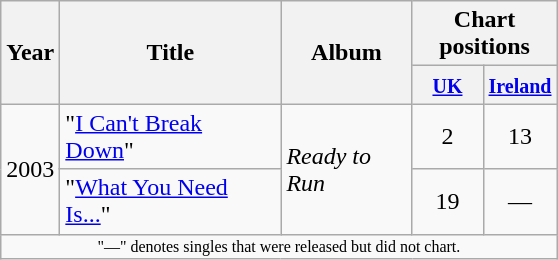<table class="wikitable">
<tr>
<th style="width:25px;" rowspan="2">Year</th>
<th style="width:140px;" rowspan="2">Title</th>
<th style="width:80px;" rowspan="2">Album</th>
<th colspan="2">Chart positions</th>
</tr>
<tr>
<th style="width:40px;"><small><a href='#'>UK</a></small></th>
<th style="width:40px;"><small><a href='#'>Ireland</a></small></th>
</tr>
<tr>
<td rowspan="2">2003</td>
<td align="left">"<a href='#'>I Can't Break Down</a>"</td>
<td rowspan="2"><em>Ready to Run</em></td>
<td style="text-align:center;">2</td>
<td style="text-align:center;">13</td>
</tr>
<tr>
<td align="left">"<a href='#'>What You Need Is...</a>"</td>
<td style="text-align:center;">19</td>
<td style="text-align:center;">—</td>
</tr>
<tr>
<td colspan="11" style="text-align:center; font-size:8pt;">"—" denotes singles that were released but did not chart.</td>
</tr>
</table>
